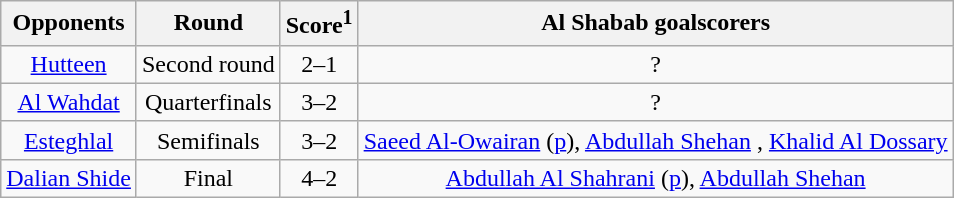<table class="wikitable" style="text-align: center">
<tr>
<th>Opponents</th>
<th>Round</th>
<th>Score<sup>1</sup></th>
<th>Al Shabab goalscorers</th>
</tr>
<tr>
<td> <a href='#'>Hutteen</a></td>
<td>Second round</td>
<td>2–1</td>
<td>?</td>
</tr>
<tr>
<td> <a href='#'>Al Wahdat</a></td>
<td>Quarterfinals</td>
<td>3–2</td>
<td>?</td>
</tr>
<tr>
<td> <a href='#'>Esteghlal</a></td>
<td>Semifinals</td>
<td>3–2</td>
<td><a href='#'>Saeed Al-Owairan</a> (<a href='#'>p</a>), <a href='#'>Abdullah Shehan</a> , <a href='#'>Khalid Al Dossary</a> </td>
</tr>
<tr>
<td> <a href='#'>Dalian Shide</a></td>
<td>Final</td>
<td>4–2</td>
<td><a href='#'>Abdullah Al Shahrani</a>  (<a href='#'>p</a>), <a href='#'>Abdullah Shehan</a>   </td>
</tr>
</table>
